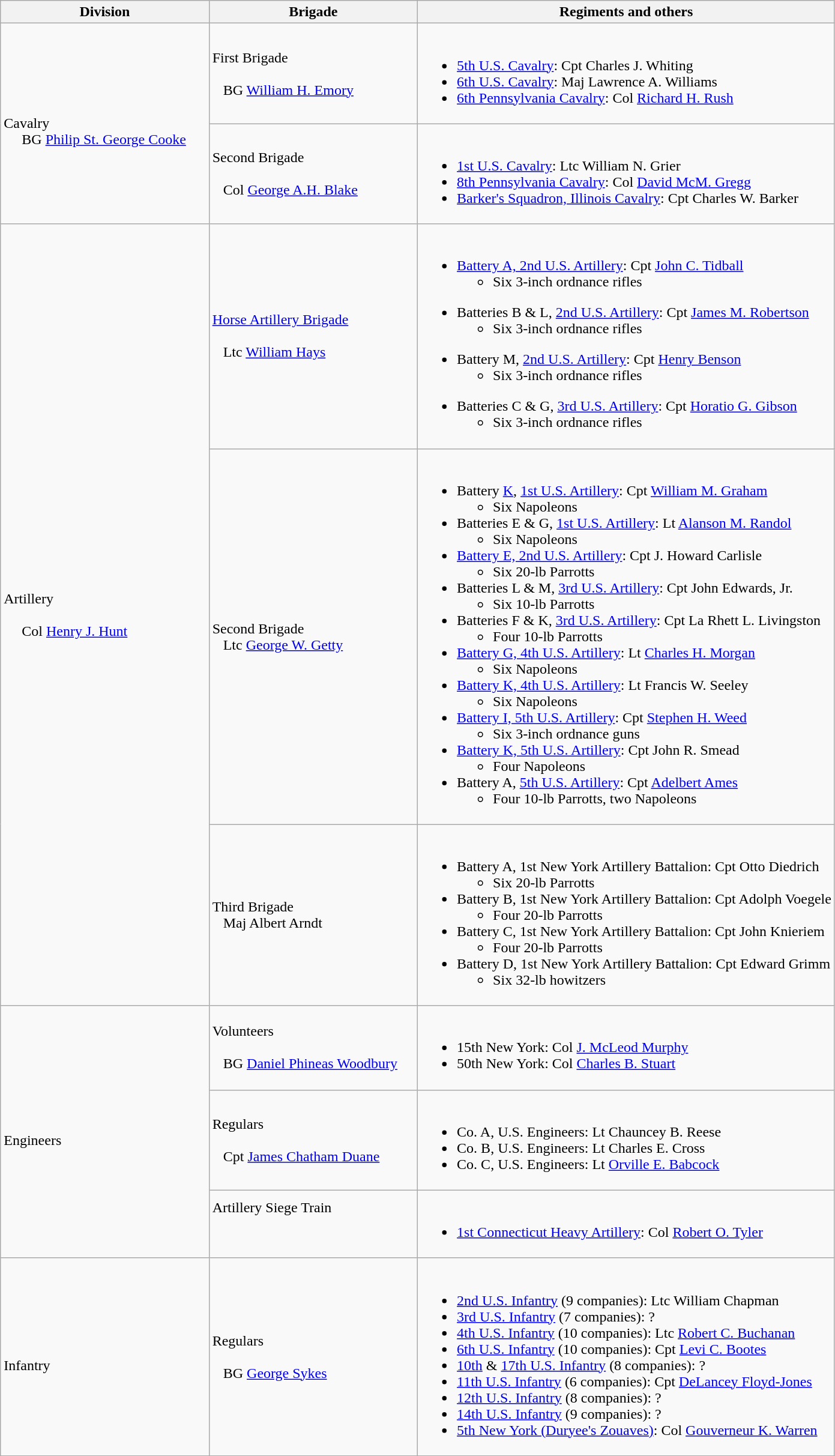<table class="wikitable">
<tr>
<th width=25%>Division</th>
<th width=25%>Brigade</th>
<th>Regiments and others</th>
</tr>
<tr>
<td rowspan=2><br>Cavalry
<br>    
BG <a href='#'>Philip St. George Cooke</a></td>
<td>First Brigade<br><br>  
BG <a href='#'>William H. Emory</a></td>
<td><br><ul><li><a href='#'>5th U.S. Cavalry</a>: Cpt Charles J. Whiting</li><li><a href='#'>6th U.S. Cavalry</a>: Maj Lawrence A. Williams</li><li><a href='#'>6th Pennsylvania Cavalry</a>: Col <a href='#'>Richard H. Rush</a></li></ul></td>
</tr>
<tr>
<td>Second Brigade<br><br>  
Col <a href='#'>George A.H. Blake</a></td>
<td><br><ul><li><a href='#'>1st U.S. Cavalry</a>: Ltc William N. Grier</li><li><a href='#'>8th Pennsylvania Cavalry</a>: Col <a href='#'>David McM. Gregg</a></li><li><a href='#'>Barker's Squadron, Illinois Cavalry</a>: Cpt Charles W. Barker</li></ul></td>
</tr>
<tr>
<td rowspan="3">Artillery<br><br>    
Col <a href='#'>Henry J. Hunt</a></td>
<td><a href='#'>Horse Artillery Brigade</a><br><br>  
Ltc <a href='#'>William Hays</a></td>
<td><br><ul><li><a href='#'>Battery A, 2nd U.S. Artillery</a>: Cpt <a href='#'>John C. Tidball</a><ul><li>Six 3-inch ordnance rifles</li></ul></li></ul><ul><li>Batteries B & L, <a href='#'>2nd U.S. Artillery</a>: Cpt <a href='#'>James M. Robertson</a><ul><li>Six 3-inch ordnance rifles</li></ul></li></ul><ul><li>Battery M, <a href='#'>2nd U.S. Artillery</a>: Cpt <a href='#'>Henry Benson</a><ul><li>Six 3-inch ordnance rifles</li></ul></li></ul><ul><li>Batteries C & G, <a href='#'>3rd U.S. Artillery</a>: Cpt <a href='#'>Horatio G. Gibson</a><ul><li>Six 3-inch ordnance rifles</li></ul></li></ul></td>
</tr>
<tr>
<td>Second Brigade<br>  
Ltc <a href='#'>George W. Getty</a></td>
<td><br><ul><li>Battery <a href='#'>K</a>, <a href='#'>1st U.S. Artillery</a>: Cpt <a href='#'>William M. Graham</a><ul><li>Six Napoleons</li></ul></li><li>Batteries E & G, <a href='#'>1st U.S. Artillery</a>: Lt <a href='#'>Alanson M. Randol</a><ul><li>Six Napoleons</li></ul></li><li><a href='#'>Battery E, 2nd U.S. Artillery</a>: Cpt J. Howard Carlisle<ul><li>Six 20-lb Parrotts</li></ul></li><li>Batteries L & M, <a href='#'>3rd U.S. Artillery</a>: Cpt John Edwards, Jr.<ul><li>Six 10-lb Parrotts</li></ul></li><li>Batteries F & K, <a href='#'>3rd U.S. Artillery</a>: Cpt La Rhett L. Livingston<ul><li>Four 10-lb Parrotts</li></ul></li><li><a href='#'>Battery G, 4th U.S. Artillery</a>: Lt <a href='#'>Charles H. Morgan</a><ul><li>Six Napoleons</li></ul></li><li><a href='#'>Battery K, 4th U.S. Artillery</a>: Lt Francis W. Seeley<ul><li>Six Napoleons</li></ul></li><li><a href='#'>Battery I, 5th U.S. Artillery</a>: Cpt <a href='#'>Stephen H. Weed</a><ul><li>Six 3-inch ordnance guns</li></ul></li><li><a href='#'>Battery K, 5th U.S. Artillery</a>: Cpt John R. Smead<ul><li>Four Napoleons</li></ul></li><li>Battery A, <a href='#'>5th U.S. Artillery</a>: Cpt <a href='#'>Adelbert Ames</a><ul><li>Four 10-lb Parrotts, two Napoleons</li></ul></li></ul></td>
</tr>
<tr>
<td>Third Brigade<br>  
Maj Albert Arndt</td>
<td><br><ul><li>Battery A, 1st New York Artillery Battalion: Cpt Otto Diedrich<ul><li>Six 20-lb Parrotts</li></ul></li><li>Battery B, 1st New York Artillery Battalion: Cpt Adolph Voegele<ul><li>Four 20-lb Parrotts</li></ul></li><li>Battery C, 1st New York Artillery Battalion: Cpt John Knieriem<ul><li>Four 20-lb Parrotts</li></ul></li><li>Battery D, 1st New York Artillery Battalion: Cpt Edward Grimm<ul><li>Six 32-lb howitzers</li></ul></li></ul></td>
</tr>
<tr>
<td rowspan=3><br>Engineers</td>
<td>Volunteers<br><br>  
BG <a href='#'>Daniel Phineas Woodbury</a></td>
<td><br><ul><li>15th New York: Col <a href='#'>J. McLeod Murphy</a></li><li>50th New York: Col <a href='#'>Charles B. Stuart</a></li></ul></td>
</tr>
<tr>
<td>Regulars<br><br>  
Cpt <a href='#'>James Chatham Duane</a></td>
<td><br><ul><li>Co. A, U.S. Engineers: Lt Chauncey B. Reese</li><li>Co. B, U.S. Engineers: Lt Charles E. Cross</li><li>Co. C, U.S. Engineers: Lt <a href='#'>Orville E. Babcock</a></li></ul></td>
</tr>
<tr>
<td>Artillery Siege Train<br><br>  </td>
<td><br><ul><li><a href='#'>1st Connecticut Heavy Artillery</a>: Col <a href='#'>Robert O. Tyler</a></li></ul></td>
</tr>
<tr>
<td rowspan=1><br>Infantry</td>
<td>Regulars<br><br>  
BG <a href='#'>George Sykes</a></td>
<td><br><ul><li><a href='#'>2nd U.S. Infantry</a> (9 companies): Ltc William Chapman</li><li><a href='#'>3rd U.S. Infantry</a> (7 companies): ?</li><li><a href='#'>4th U.S. Infantry</a> (10 companies): Ltc <a href='#'>Robert C. Buchanan</a></li><li><a href='#'>6th U.S. Infantry</a> (10 companies): Cpt <a href='#'>Levi C. Bootes</a></li><li><a href='#'>10th</a> & <a href='#'>17th U.S. Infantry</a> (8 companies): ?</li><li><a href='#'>11th U.S. Infantry</a> (6 companies): Cpt <a href='#'>DeLancey Floyd-Jones</a></li><li><a href='#'>12th U.S. Infantry</a> (8 companies): ?</li><li><a href='#'>14th U.S. Infantry</a> (9 companies): ?</li><li><a href='#'>5th New York (Duryee's Zouaves)</a>: Col <a href='#'>Gouverneur K. Warren</a></li></ul></td>
</tr>
<tr>
</tr>
</table>
